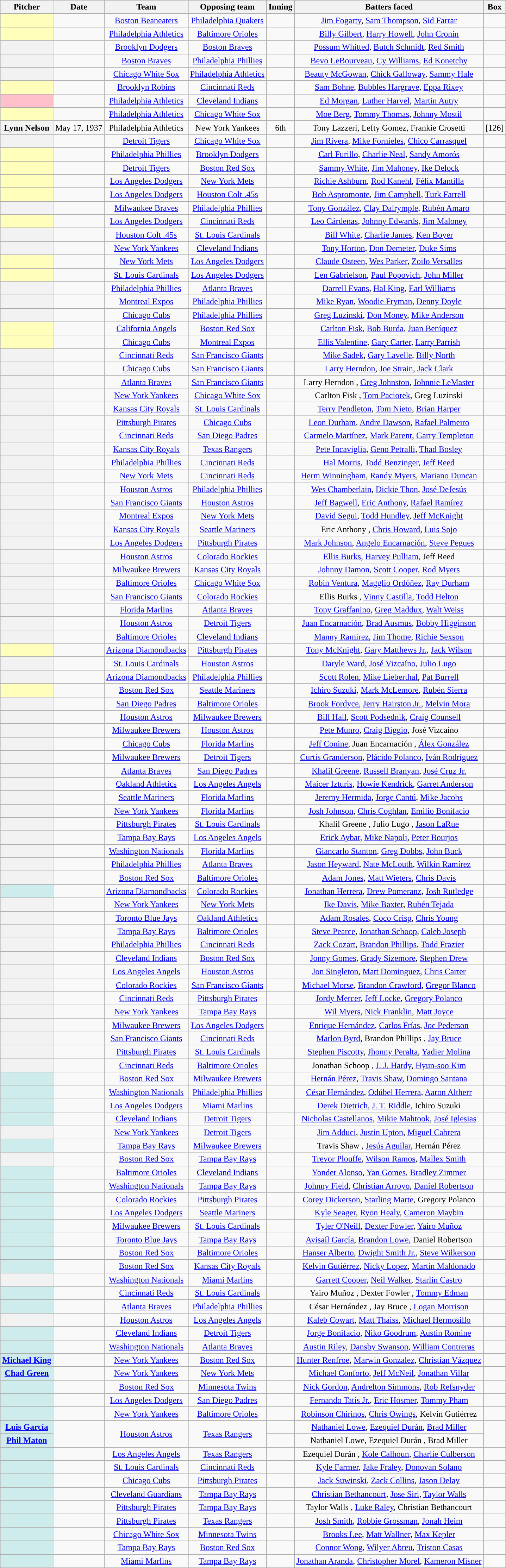<table class="wikitable sortable plainrowheaders" style="text-align:center;">
<tr>
<th scope="col">Pitcher</th>
<th scope="col">Date</th>
<th scope="col">Team</th>
<th scope="col">Opposing team</th>
<th scope="col">Inning</th>
<th scope="col" class=unsortable>Batters faced</th>
<th scope="col" class="unsortable">Box</th>
</tr>
<tr>
<th scope="row" style="text-align:center; background:#ffb;"></th>
<td></td>
<td><a href='#'>Boston Beaneaters</a></td>
<td><a href='#'>Philadelphia Quakers</a></td>
<td></td>
<td><a href='#'>Jim Fogarty</a>, <a href='#'>Sam Thompson</a>, <a href='#'>Sid Farrar</a></td>
<td></td>
</tr>
<tr>
<th scope="row" style="text-align:center; background:#ffb;"></th>
<td></td>
<td><a href='#'>Philadelphia Athletics</a></td>
<td><a href='#'>Baltimore Orioles</a></td>
<td></td>
<td><a href='#'>Billy Gilbert</a>, <a href='#'>Harry Howell</a>, <a href='#'>John Cronin</a></td>
<td></td>
</tr>
<tr>
<th scope="row" style="text-align:center"></th>
<td></td>
<td><a href='#'>Brooklyn Dodgers</a></td>
<td><a href='#'>Boston Braves</a></td>
<td></td>
<td><a href='#'>Possum Whitted</a>, <a href='#'>Butch Schmidt</a>, <a href='#'>Red Smith</a></td>
<td></td>
</tr>
<tr>
<th scope="row" style="text-align:center"></th>
<td></td>
<td><a href='#'>Boston Braves</a></td>
<td><a href='#'>Philadelphia Phillies</a></td>
<td></td>
<td><a href='#'>Bevo LeBourveau</a>, <a href='#'>Cy Williams</a>, <a href='#'>Ed Konetchy</a></td>
<td></td>
</tr>
<tr>
<th scope="row" style="text-align:center"></th>
<td></td>
<td><a href='#'>Chicago White Sox</a></td>
<td><a href='#'>Philadelphia Athletics</a></td>
<td></td>
<td><a href='#'>Beauty McGowan</a>, <a href='#'>Chick Galloway</a>, <a href='#'>Sammy Hale</a></td>
<td></td>
</tr>
<tr>
<th scope="row" style="text-align:center; background:#ffb;"></th>
<td></td>
<td><a href='#'>Brooklyn Robins</a></td>
<td><a href='#'>Cincinnati Reds</a></td>
<td></td>
<td><a href='#'>Sam Bohne</a>, <a href='#'>Bubbles Hargrave</a>, <a href='#'>Eppa Rixey</a></td>
<td></td>
</tr>
<tr>
<th scope="row" style="text-align:center; background:#ffc0cb;"></th>
<td></td>
<td><a href='#'>Philadelphia Athletics</a></td>
<td><a href='#'>Cleveland Indians</a></td>
<td></td>
<td><a href='#'>Ed Morgan</a>, <a href='#'>Luther Harvel</a>, <a href='#'>Martin Autry</a></td>
<td></td>
</tr>
<tr>
<th scope="row" style="text-align:center; background:#ffb;"> </th>
<td></td>
<td><a href='#'>Philadelphia Athletics</a></td>
<td><a href='#'>Chicago White Sox</a></td>
<td></td>
<td><a href='#'>Moe Berg</a>, <a href='#'>Tommy Thomas</a>, <a href='#'>Johnny Mostil</a></td>
<td></td>
</tr>
<tr>
<th>Lynn Nelson</th>
<td>May 17, 1937</td>
<td>Philadelphia Athletics</td>
<td>New York Yankees</td>
<td>6th</td>
<td>Tony Lazzeri, Lefty Gomez, Frankie Crosetti</td>
<td>[126]</td>
</tr>
<tr>
<th scope="row" style="text-align:center"></th>
<td></td>
<td><a href='#'>Detroit Tigers</a></td>
<td><a href='#'>Chicago White Sox</a></td>
<td></td>
<td><a href='#'>Jim Rivera</a>, <a href='#'>Mike Fornieles</a>, <a href='#'>Chico Carrasquel</a></td>
<td></td>
</tr>
<tr>
<th scope="row" style="text-align:center; background:#ffb;"></th>
<td></td>
<td><a href='#'>Philadelphia Phillies</a></td>
<td><a href='#'>Brooklyn Dodgers</a></td>
<td></td>
<td><a href='#'>Carl Furillo</a>, <a href='#'>Charlie Neal</a>, <a href='#'>Sandy Amorós</a></td>
<td></td>
</tr>
<tr>
<th scope="row" style="text-align:center; background:#ffb;"></th>
<td></td>
<td><a href='#'>Detroit Tigers</a></td>
<td><a href='#'>Boston Red Sox</a></td>
<td></td>
<td><a href='#'>Sammy White</a>, <a href='#'>Jim Mahoney</a>, <a href='#'>Ike Delock</a></td>
<td></td>
</tr>
<tr>
<th scope="row" style="text-align:center; background:#ffb;"></th>
<td></td>
<td><a href='#'>Los Angeles Dodgers</a></td>
<td><a href='#'>New York Mets</a></td>
<td></td>
<td><a href='#'>Richie Ashburn</a>, <a href='#'>Rod Kanehl</a>, <a href='#'>Félix Mantilla</a></td>
<td></td>
</tr>
<tr>
<th scope="row" style="text-align:center; background:#ffb;"> </th>
<td></td>
<td><a href='#'>Los Angeles Dodgers</a></td>
<td><a href='#'>Houston Colt .45s</a></td>
<td></td>
<td><a href='#'>Bob Aspromonte</a>, <a href='#'>Jim Campbell</a>, <a href='#'>Turk Farrell</a></td>
<td></td>
</tr>
<tr>
<th scope="row" style="text-align:center"></th>
<td></td>
<td><a href='#'>Milwaukee Braves</a></td>
<td><a href='#'>Philadelphia Phillies</a></td>
<td></td>
<td><a href='#'>Tony González</a>, <a href='#'>Clay Dalrymple</a>, <a href='#'>Rubén Amaro</a></td>
<td></td>
</tr>
<tr>
<th scope="row" style="text-align:center; background:#ffb;"> </th>
<td></td>
<td><a href='#'>Los Angeles Dodgers</a></td>
<td><a href='#'>Cincinnati Reds</a></td>
<td></td>
<td><a href='#'>Leo Cárdenas</a>, <a href='#'>Johnny Edwards</a>, <a href='#'>Jim Maloney</a></td>
<td></td>
</tr>
<tr>
<th scope="row" style="text-align:center"></th>
<td></td>
<td><a href='#'>Houston Colt .45s</a></td>
<td><a href='#'>St. Louis Cardinals</a></td>
<td></td>
<td><a href='#'>Bill White</a>, <a href='#'>Charlie James</a>, <a href='#'>Ken Boyer</a></td>
<td></td>
</tr>
<tr>
<th scope="row" style="text-align:center"></th>
<td></td>
<td><a href='#'>New York Yankees</a></td>
<td><a href='#'>Cleveland Indians</a></td>
<td></td>
<td><a href='#'>Tony Horton</a>, <a href='#'>Don Demeter</a>, <a href='#'>Duke Sims</a></td>
<td></td>
</tr>
<tr>
<th scope="row" style="text-align:center; background:#ffb;"></th>
<td></td>
<td><a href='#'>New York Mets</a></td>
<td><a href='#'>Los Angeles Dodgers</a></td>
<td></td>
<td><a href='#'>Claude Osteen</a>, <a href='#'>Wes Parker</a>, <a href='#'>Zoilo Versalles</a></td>
<td></td>
</tr>
<tr>
<th scope="row" style="text-align:center; background:#ffb;"></th>
<td></td>
<td><a href='#'>St. Louis Cardinals</a></td>
<td><a href='#'>Los Angeles Dodgers</a></td>
<td></td>
<td><a href='#'>Len Gabrielson</a>, <a href='#'>Paul Popovich</a>, <a href='#'>John Miller</a></td>
<td></td>
</tr>
<tr>
<th scope="row" style="text-align:center"></th>
<td></td>
<td><a href='#'>Philadelphia Phillies</a></td>
<td><a href='#'>Atlanta Braves</a></td>
<td></td>
<td><a href='#'>Darrell Evans</a>, <a href='#'>Hal King</a>, <a href='#'>Earl Williams</a></td>
<td></td>
</tr>
<tr>
<th scope="row" style="text-align:center"></th>
<td></td>
<td><a href='#'>Montreal Expos</a></td>
<td><a href='#'>Philadelphia Phillies</a></td>
<td></td>
<td><a href='#'>Mike Ryan</a>, <a href='#'>Woodie Fryman</a>, <a href='#'>Denny Doyle</a></td>
<td></td>
</tr>
<tr>
<th scope="row" style="text-align:center"></th>
<td></td>
<td><a href='#'>Chicago Cubs</a></td>
<td><a href='#'>Philadelphia Phillies</a></td>
<td></td>
<td><a href='#'>Greg Luzinski</a>, <a href='#'>Don Money</a>, <a href='#'>Mike Anderson</a></td>
<td></td>
</tr>
<tr>
<th scope="row" style="text-align:center; background:#ffb;"> </th>
<td></td>
<td><a href='#'>California Angels</a></td>
<td><a href='#'>Boston Red Sox</a></td>
<td></td>
<td><a href='#'>Carlton Fisk</a>, <a href='#'>Bob Burda</a>, <a href='#'>Juan Beníquez</a></td>
<td></td>
</tr>
<tr>
<th scope="row" style="text-align:center; background:#ffb;"></th>
<td></td>
<td><a href='#'>Chicago Cubs</a></td>
<td><a href='#'>Montreal Expos</a></td>
<td></td>
<td><a href='#'>Ellis Valentine</a>, <a href='#'>Gary Carter</a>, <a href='#'>Larry Parrish</a></td>
<td></td>
</tr>
<tr>
<th scope="row" style="text-align:center"></th>
<td></td>
<td><a href='#'>Cincinnati Reds</a></td>
<td><a href='#'>San Francisco Giants</a></td>
<td></td>
<td><a href='#'>Mike Sadek</a>, <a href='#'>Gary Lavelle</a>, <a href='#'>Billy North</a></td>
<td></td>
</tr>
<tr>
<th scope="row" style="text-align:center"></th>
<td></td>
<td><a href='#'>Chicago Cubs</a></td>
<td><a href='#'>San Francisco Giants</a></td>
<td></td>
<td><a href='#'>Larry Herndon</a>, <a href='#'>Joe Strain</a>, <a href='#'>Jack Clark</a></td>
<td></td>
</tr>
<tr>
<th scope="row" style="text-align:center"></th>
<td></td>
<td><a href='#'>Atlanta Braves</a></td>
<td><a href='#'>San Francisco Giants</a></td>
<td></td>
<td>Larry Herndon , <a href='#'>Greg Johnston</a>, <a href='#'>Johnnie LeMaster</a></td>
<td></td>
</tr>
<tr>
<th scope="row" style="text-align:center"></th>
<td></td>
<td><a href='#'>New York Yankees</a></td>
<td><a href='#'>Chicago White Sox</a></td>
<td></td>
<td>Carlton Fisk , <a href='#'>Tom Paciorek</a>, Greg Luzinski </td>
<td></td>
</tr>
<tr>
<th scope="row" style="text-align:center"></th>
<td><a href='#'></a></td>
<td><a href='#'>Kansas City Royals</a></td>
<td><a href='#'>St. Louis Cardinals</a></td>
<td></td>
<td><a href='#'>Terry Pendleton</a>, <a href='#'>Tom Nieto</a>, <a href='#'>Brian Harper</a></td>
<td></td>
</tr>
<tr>
<th scope="row" style="text-align:center"></th>
<td></td>
<td><a href='#'>Pittsburgh Pirates</a></td>
<td><a href='#'>Chicago Cubs</a></td>
<td></td>
<td><a href='#'>Leon Durham</a>, <a href='#'>Andre Dawson</a>, <a href='#'>Rafael Palmeiro</a></td>
<td></td>
</tr>
<tr>
<th scope="row" style="text-align:center"></th>
<td></td>
<td><a href='#'>Cincinnati Reds</a></td>
<td><a href='#'>San Diego Padres</a></td>
<td></td>
<td><a href='#'>Carmelo Martínez</a>, <a href='#'>Mark Parent</a>, <a href='#'>Garry Templeton</a></td>
<td></td>
</tr>
<tr>
<th scope="row" style="text-align:center"></th>
<td></td>
<td><a href='#'>Kansas City Royals</a></td>
<td><a href='#'>Texas Rangers</a></td>
<td></td>
<td><a href='#'>Pete Incaviglia</a>, <a href='#'>Geno Petralli</a>, <a href='#'>Thad Bosley</a></td>
<td></td>
</tr>
<tr>
<th scope="row" style="text-align:center"></th>
<td></td>
<td><a href='#'>Philadelphia Phillies</a></td>
<td><a href='#'>Cincinnati Reds</a></td>
<td></td>
<td><a href='#'>Hal Morris</a>, <a href='#'>Todd Benzinger</a>, <a href='#'>Jeff Reed</a></td>
<td></td>
</tr>
<tr>
<th scope="row" style="text-align:center"></th>
<td></td>
<td><a href='#'>New York Mets</a></td>
<td><a href='#'>Cincinnati Reds</a></td>
<td></td>
<td><a href='#'>Herm Winningham</a>, <a href='#'>Randy Myers</a>, <a href='#'>Mariano Duncan</a></td>
<td></td>
</tr>
<tr>
<th scope="row" style="text-align:center"></th>
<td></td>
<td><a href='#'>Houston Astros</a></td>
<td><a href='#'>Philadelphia Phillies</a></td>
<td></td>
<td><a href='#'>Wes Chamberlain</a>, <a href='#'>Dickie Thon</a>, <a href='#'>José DeJesús</a></td>
<td></td>
</tr>
<tr>
<th scope="row" style="text-align:center"></th>
<td></td>
<td><a href='#'>San Francisco Giants</a></td>
<td><a href='#'>Houston Astros</a></td>
<td></td>
<td><a href='#'>Jeff Bagwell</a>, <a href='#'>Eric Anthony</a>, <a href='#'>Rafael Ramírez</a></td>
<td></td>
</tr>
<tr>
<th scope="row" style="text-align:center"></th>
<td></td>
<td><a href='#'>Montreal Expos</a></td>
<td><a href='#'>New York Mets</a></td>
<td></td>
<td><a href='#'>David Segui</a>, <a href='#'>Todd Hundley</a>, <a href='#'>Jeff McKnight</a></td>
<td></td>
</tr>
<tr>
<th scope="row" style="text-align:center"></th>
<td></td>
<td><a href='#'>Kansas City Royals</a></td>
<td><a href='#'>Seattle Mariners</a></td>
<td></td>
<td>Eric Anthony , <a href='#'>Chris Howard</a>, <a href='#'>Luis Sojo</a></td>
<td></td>
</tr>
<tr>
<th scope="row" style="text-align:center"></th>
<td></td>
<td><a href='#'>Los Angeles Dodgers</a></td>
<td><a href='#'>Pittsburgh Pirates</a></td>
<td></td>
<td><a href='#'>Mark Johnson</a>, <a href='#'>Angelo Encarnación</a>, <a href='#'>Steve Pegues</a></td>
<td></td>
</tr>
<tr>
<th scope="row" style="text-align:center"></th>
<td></td>
<td><a href='#'>Houston Astros</a></td>
<td><a href='#'>Colorado Rockies</a></td>
<td></td>
<td><a href='#'>Ellis Burks</a>, <a href='#'>Harvey Pulliam</a>, Jeff Reed </td>
<td></td>
</tr>
<tr>
<th scope="row" style="text-align:center"></th>
<td></td>
<td><a href='#'>Milwaukee Brewers</a></td>
<td><a href='#'>Kansas City Royals</a></td>
<td></td>
<td><a href='#'>Johnny Damon</a>, <a href='#'>Scott Cooper</a>, <a href='#'>Rod Myers</a></td>
<td></td>
</tr>
<tr>
<th scope="row" style="text-align:center"></th>
<td></td>
<td><a href='#'>Baltimore Orioles</a></td>
<td><a href='#'>Chicago White Sox</a></td>
<td></td>
<td><a href='#'>Robin Ventura</a>, <a href='#'>Magglio Ordóñez</a>, <a href='#'>Ray Durham</a></td>
<td></td>
</tr>
<tr>
<th scope="row" style="text-align:center"></th>
<td></td>
<td><a href='#'>San Francisco Giants</a></td>
<td><a href='#'>Colorado Rockies</a></td>
<td></td>
<td>Ellis Burks , <a href='#'>Vinny Castilla</a>, <a href='#'>Todd Helton</a></td>
<td></td>
</tr>
<tr>
<th scope="row" style="text-align:center"></th>
<td></td>
<td><a href='#'>Florida Marlins</a></td>
<td><a href='#'>Atlanta Braves</a></td>
<td></td>
<td><a href='#'>Tony Graffanino</a>, <a href='#'>Greg Maddux</a>, <a href='#'>Walt Weiss</a></td>
<td></td>
</tr>
<tr>
<th scope="row" style="text-align:center"></th>
<td></td>
<td><a href='#'>Houston Astros</a></td>
<td><a href='#'>Detroit Tigers</a></td>
<td></td>
<td><a href='#'>Juan Encarnación</a>, <a href='#'>Brad Ausmus</a>, <a href='#'>Bobby Higginson</a></td>
<td></td>
</tr>
<tr>
<th scope="row" style="text-align:center"></th>
<td></td>
<td><a href='#'>Baltimore Orioles</a></td>
<td><a href='#'>Cleveland Indians</a></td>
<td></td>
<td><a href='#'>Manny Ramirez</a>, <a href='#'>Jim Thome</a>, <a href='#'>Richie Sexson</a></td>
<td></td>
</tr>
<tr>
<th scope="row" style="text-align:center; background:#ffb;"></th>
<td></td>
<td><a href='#'>Arizona Diamondbacks</a></td>
<td><a href='#'>Pittsburgh Pirates</a></td>
<td></td>
<td><a href='#'>Tony McKnight</a>, <a href='#'>Gary Matthews Jr.</a>, <a href='#'>Jack Wilson</a></td>
<td></td>
</tr>
<tr>
<th scope="row" style="text-align:center"></th>
<td></td>
<td><a href='#'>St. Louis Cardinals</a></td>
<td><a href='#'>Houston Astros</a></td>
<td></td>
<td><a href='#'>Daryle Ward</a>, <a href='#'>José Vizcaíno</a>, <a href='#'>Julio Lugo</a></td>
<td></td>
</tr>
<tr>
<th scope="row" style="text-align:center"></th>
<td></td>
<td><a href='#'>Arizona Diamondbacks</a></td>
<td><a href='#'>Philadelphia Phillies</a></td>
<td></td>
<td><a href='#'>Scott Rolen</a>, <a href='#'>Mike Lieberthal</a>, <a href='#'>Pat Burrell</a></td>
<td></td>
</tr>
<tr>
<th scope="row" style="text-align:center; background:#ffb;"></th>
<td></td>
<td><a href='#'>Boston Red Sox</a></td>
<td><a href='#'>Seattle Mariners</a></td>
<td></td>
<td><a href='#'>Ichiro Suzuki</a>, <a href='#'>Mark McLemore</a>, <a href='#'>Rubén Sierra</a></td>
<td></td>
</tr>
<tr>
<th scope="row" style="text-align:center"></th>
<td></td>
<td><a href='#'>San Diego Padres</a></td>
<td><a href='#'>Baltimore Orioles</a></td>
<td></td>
<td><a href='#'>Brook Fordyce</a>, <a href='#'>Jerry Hairston Jr.</a>, <a href='#'>Melvin Mora</a></td>
<td></td>
</tr>
<tr>
<th scope="row" style="text-align:center"></th>
<td></td>
<td><a href='#'>Houston Astros</a></td>
<td><a href='#'>Milwaukee Brewers</a></td>
<td></td>
<td><a href='#'>Bill Hall</a>, <a href='#'>Scott Podsednik</a>, <a href='#'>Craig Counsell</a></td>
<td></td>
</tr>
<tr>
<th scope="row" style="text-align:center"></th>
<td></td>
<td><a href='#'>Milwaukee Brewers</a></td>
<td><a href='#'>Houston Astros</a></td>
<td></td>
<td><a href='#'>Pete Munro</a>, <a href='#'>Craig Biggio</a>, José Vizcaíno </td>
<td></td>
</tr>
<tr>
<th scope="row" style="text-align:center;"></th>
<td></td>
<td><a href='#'>Chicago Cubs</a></td>
<td><a href='#'>Florida Marlins</a></td>
<td></td>
<td><a href='#'>Jeff Conine</a>, Juan Encarnación , <a href='#'>Álex González</a></td>
<td></td>
</tr>
<tr>
<th scope="row" style="text-align:center"></th>
<td></td>
<td><a href='#'>Milwaukee Brewers</a></td>
<td><a href='#'>Detroit Tigers</a></td>
<td></td>
<td><a href='#'>Curtis Granderson</a>, <a href='#'>Plácido Polanco</a>, <a href='#'>Iván Rodríguez</a></td>
<td></td>
</tr>
<tr>
<th scope="row" style="text-align:center"></th>
<td></td>
<td><a href='#'>Atlanta Braves</a></td>
<td><a href='#'>San Diego Padres</a></td>
<td></td>
<td><a href='#'>Khalil Greene</a>, <a href='#'>Russell Branyan</a>, <a href='#'>José Cruz Jr.</a></td>
<td></td>
</tr>
<tr>
<th scope="row" style="text-align:center"></th>
<td></td>
<td><a href='#'>Oakland Athletics</a></td>
<td><a href='#'>Los Angeles Angels</a></td>
<td></td>
<td><a href='#'>Maicer Izturis</a>, <a href='#'>Howie Kendrick</a>, <a href='#'>Garret Anderson</a></td>
<td></td>
</tr>
<tr>
<th scope="row" style="text-align:center"></th>
<td></td>
<td><a href='#'>Seattle Mariners</a></td>
<td><a href='#'>Florida Marlins</a></td>
<td></td>
<td><a href='#'>Jeremy Hermida</a>, <a href='#'>Jorge Cantú</a>, <a href='#'>Mike Jacobs</a></td>
<td></td>
</tr>
<tr>
<th scope="row" style="text-align:center;"></th>
<td></td>
<td><a href='#'>New York Yankees</a></td>
<td><a href='#'>Florida Marlins</a></td>
<td></td>
<td><a href='#'>Josh Johnson</a>, <a href='#'>Chris Coghlan</a>, <a href='#'>Emilio Bonifacio</a></td>
<td></td>
</tr>
<tr>
<th scope="row" style="text-align:center;"></th>
<td></td>
<td><a href='#'>Pittsburgh Pirates</a></td>
<td><a href='#'>St. Louis Cardinals</a></td>
<td></td>
<td>Khalil Greene , Julio Lugo , <a href='#'>Jason LaRue</a></td>
<td></td>
</tr>
<tr>
<th scope="row" style="text-align:center;"></th>
<td></td>
<td><a href='#'>Tampa Bay Rays</a></td>
<td><a href='#'>Los Angeles Angels</a></td>
<td></td>
<td><a href='#'>Erick Aybar</a>, <a href='#'>Mike Napoli</a>, <a href='#'>Peter Bourjos</a></td>
<td></td>
</tr>
<tr>
<th scope="row" style="text-align:center;"></th>
<td></td>
<td><a href='#'>Washington Nationals</a></td>
<td><a href='#'>Florida Marlins</a></td>
<td></td>
<td><a href='#'>Giancarlo Stanton</a>, <a href='#'>Greg Dobbs</a>, <a href='#'>John Buck</a></td>
<td></td>
</tr>
<tr>
<th scope="row" style="text-align:center;"></th>
<td></td>
<td><a href='#'>Philadelphia Phillies</a></td>
<td><a href='#'>Atlanta Braves</a></td>
<td></td>
<td><a href='#'>Jason Heyward</a>, <a href='#'>Nate McLouth</a>, <a href='#'>Wilkin Ramírez</a></td>
<td></td>
</tr>
<tr>
<th scope="row" style="text-align:center;"></th>
<td></td>
<td><a href='#'>Boston Red Sox</a></td>
<td><a href='#'>Baltimore Orioles</a></td>
<td></td>
<td><a href='#'>Adam Jones</a>, <a href='#'>Matt Wieters</a>, <a href='#'>Chris Davis</a></td>
<td></td>
</tr>
<tr>
<th scope="row" style="text-align:center; background:#cfecec;"></th>
<td></td>
<td><a href='#'>Arizona Diamondbacks</a></td>
<td><a href='#'>Colorado Rockies</a></td>
<td></td>
<td><a href='#'>Jonathan Herrera</a>, <a href='#'>Drew Pomeranz</a>, <a href='#'>Josh Rutledge</a></td>
<td></td>
</tr>
<tr>
<th scope="row" style="text-align:center;"></th>
<td></td>
<td><a href='#'>New York Yankees</a></td>
<td><a href='#'>New York Mets</a></td>
<td></td>
<td><a href='#'>Ike Davis</a>, <a href='#'>Mike Baxter</a>, <a href='#'>Rubén Tejada</a></td>
<td></td>
</tr>
<tr>
<th scope="row" style="text-align:center;"></th>
<td></td>
<td><a href='#'>Toronto Blue Jays</a></td>
<td><a href='#'>Oakland Athletics</a></td>
<td></td>
<td><a href='#'>Adam Rosales</a>, <a href='#'>Coco Crisp</a>, <a href='#'>Chris Young</a></td>
<td></td>
</tr>
<tr>
<th scope="row" style="text-align:center;"></th>
<td></td>
<td><a href='#'>Tampa Bay Rays</a></td>
<td><a href='#'>Baltimore Orioles</a></td>
<td></td>
<td><a href='#'>Steve Pearce</a>, <a href='#'>Jonathan Schoop</a>, <a href='#'>Caleb Joseph</a></td>
<td></td>
</tr>
<tr>
<th scope="row" style="text-align:center;"></th>
<td></td>
<td><a href='#'>Philadelphia Phillies</a></td>
<td><a href='#'>Cincinnati Reds</a></td>
<td></td>
<td><a href='#'>Zack Cozart</a>, <a href='#'>Brandon Phillips</a>, <a href='#'>Todd Frazier</a></td>
<td></td>
</tr>
<tr>
<th scope="row" style="text-align:center;"></th>
<td></td>
<td><a href='#'>Cleveland Indians</a></td>
<td><a href='#'>Boston Red Sox</a></td>
<td></td>
<td><a href='#'>Jonny Gomes</a>, <a href='#'>Grady Sizemore</a>, <a href='#'>Stephen Drew</a></td>
<td></td>
</tr>
<tr>
<th scope="row" style="text-align:center;"></th>
<td></td>
<td><a href='#'>Los Angeles Angels</a></td>
<td><a href='#'>Houston Astros</a></td>
<td></td>
<td><a href='#'>Jon Singleton</a>, <a href='#'>Matt Dominguez</a>, <a href='#'>Chris Carter</a></td>
<td></td>
</tr>
<tr>
<th scope="row" style="text-align:center;"></th>
<td></td>
<td><a href='#'>Colorado Rockies</a></td>
<td><a href='#'>San Francisco Giants</a></td>
<td></td>
<td><a href='#'>Michael Morse</a>, <a href='#'>Brandon Crawford</a>, <a href='#'>Gregor Blanco</a></td>
<td></td>
</tr>
<tr>
<th scope="row" style="text-align:center;"></th>
<td></td>
<td><a href='#'>Cincinnati Reds</a></td>
<td><a href='#'>Pittsburgh Pirates</a></td>
<td></td>
<td><a href='#'>Jordy Mercer</a>, <a href='#'>Jeff Locke</a>, <a href='#'>Gregory Polanco</a></td>
<td></td>
</tr>
<tr>
<th scope="row" style="text-align:center;"></th>
<td></td>
<td><a href='#'>New York Yankees</a></td>
<td><a href='#'>Tampa Bay Rays</a></td>
<td></td>
<td><a href='#'>Wil Myers</a>, <a href='#'>Nick Franklin</a>, <a href='#'>Matt Joyce</a></td>
<td></td>
</tr>
<tr>
<th scope="row" style="text-align:center;"></th>
<td></td>
<td><a href='#'>Milwaukee Brewers</a></td>
<td><a href='#'>Los Angeles Dodgers</a></td>
<td></td>
<td><a href='#'>Enrique Hernández</a>, <a href='#'>Carlos Frías</a>, <a href='#'>Joc Pederson</a></td>
<td></td>
</tr>
<tr>
<th scope="row" style="text-align:center; "></th>
<td></td>
<td><a href='#'>San Francisco Giants</a></td>
<td><a href='#'>Cincinnati Reds</a></td>
<td></td>
<td><a href='#'>Marlon Byrd</a>, Brandon Phillips , <a href='#'>Jay Bruce</a></td>
<td></td>
</tr>
<tr>
<th scope="row" style="text-align:center;"></th>
<td></td>
<td><a href='#'>Pittsburgh Pirates</a></td>
<td><a href='#'>St. Louis Cardinals</a></td>
<td></td>
<td><a href='#'>Stephen Piscotty</a>, <a href='#'>Jhonny Peralta</a>, <a href='#'>Yadier Molina</a></td>
<td></td>
</tr>
<tr>
<th scope="row" style="text-align:center;"></th>
<td></td>
<td><a href='#'>Cincinnati Reds</a></td>
<td><a href='#'>Baltimore Orioles</a></td>
<td></td>
<td>Jonathan Schoop , <a href='#'>J. J. Hardy</a>, <a href='#'>Hyun-soo Kim</a></td>
<td></td>
</tr>
<tr>
<th scope="row" style="text-align:center; background:#cfecec;"></th>
<td></td>
<td><a href='#'>Boston Red Sox</a></td>
<td><a href='#'>Milwaukee Brewers</a></td>
<td></td>
<td><a href='#'>Hernán Pérez</a>, <a href='#'>Travis Shaw</a>, <a href='#'>Domingo Santana</a></td>
<td></td>
</tr>
<tr>
<th scope="row" style="text-align:center; background:#cfecec;"></th>
<td></td>
<td><a href='#'>Washington Nationals</a></td>
<td><a href='#'>Philadelphia Phillies</a></td>
<td></td>
<td><a href='#'>César Hernández</a>, <a href='#'>Odúbel Herrera</a>, <a href='#'>Aaron Altherr</a></td>
<td></td>
</tr>
<tr>
<th scope="row" style="text-align:center; background:#cfecec;"></th>
<td></td>
<td><a href='#'>Los Angeles Dodgers</a></td>
<td><a href='#'>Miami Marlins</a></td>
<td></td>
<td><a href='#'>Derek Dietrich</a>, <a href='#'>J. T. Riddle</a>, Ichiro Suzuki </td>
<td></td>
</tr>
<tr>
<th scope="row" style="text-align:center; background:#cfecec;"></th>
<td></td>
<td><a href='#'>Cleveland Indians</a></td>
<td><a href='#'>Detroit Tigers</a></td>
<td></td>
<td><a href='#'>Nicholas Castellanos</a>, <a href='#'>Mikie Mahtook</a>, <a href='#'>José Iglesias</a></td>
<td></td>
</tr>
<tr>
<th scope="row" style="text-align:center;"></th>
<td></td>
<td><a href='#'>New York Yankees</a></td>
<td><a href='#'>Detroit Tigers</a></td>
<td></td>
<td><a href='#'>Jim Adduci</a>, <a href='#'>Justin Upton</a>, <a href='#'>Miguel Cabrera</a></td>
<td></td>
</tr>
<tr>
<th scope="row" style="text-align:center; background:#cfecec;"></th>
<td></td>
<td><a href='#'>Tampa Bay Rays</a></td>
<td><a href='#'>Milwaukee Brewers</a></td>
<td></td>
<td>Travis Shaw , <a href='#'>Jesús Aguilar</a>, Hernán Pérez </td>
<td></td>
</tr>
<tr>
<th scope="row" style="text-align:center;"></th>
<td></td>
<td><a href='#'>Boston Red Sox</a></td>
<td><a href='#'>Tampa Bay Rays</a></td>
<td></td>
<td><a href='#'>Trevor Plouffe</a>, <a href='#'>Wilson Ramos</a>, <a href='#'>Mallex Smith</a></td>
<td></td>
</tr>
<tr>
<th scope="row" style="text-align:center; background:#cfecec;"></th>
<td></td>
<td><a href='#'>Baltimore Orioles</a></td>
<td><a href='#'>Cleveland Indians</a></td>
<td></td>
<td><a href='#'>Yonder Alonso</a>, <a href='#'>Yan Gomes</a>, <a href='#'>Bradley Zimmer</a></td>
<td></td>
</tr>
<tr>
<th scope="row" style="text-align:center; background:#cfecec;"> </th>
<td></td>
<td><a href='#'>Washington Nationals</a></td>
<td><a href='#'>Tampa Bay Rays</a></td>
<td></td>
<td><a href='#'>Johnny Field</a>, <a href='#'>Christian Arroyo</a>, <a href='#'>Daniel Robertson</a></td>
<td></td>
</tr>
<tr>
<th scope="row" style="text-align:center; background:#cfecec;"></th>
<td></td>
<td><a href='#'>Colorado Rockies</a></td>
<td><a href='#'>Pittsburgh Pirates</a></td>
<td></td>
<td><a href='#'>Corey Dickerson</a>, <a href='#'>Starling Marte</a>, Gregory Polanco </td>
<td></td>
</tr>
<tr>
<th scope="row" style="text-align:center; background:#cfecec;"></th>
<td></td>
<td><a href='#'>Los Angeles Dodgers</a></td>
<td><a href='#'>Seattle Mariners</a></td>
<td></td>
<td><a href='#'>Kyle Seager</a>, <a href='#'>Ryon Healy</a>, <a href='#'>Cameron Maybin</a></td>
<td></td>
</tr>
<tr>
<th scope="row" style="text-align:center; background:#cfecec;"></th>
<td></td>
<td><a href='#'>Milwaukee Brewers</a></td>
<td><a href='#'>St. Louis Cardinals</a></td>
<td></td>
<td><a href='#'>Tyler O'Neill</a>, <a href='#'>Dexter Fowler</a>, <a href='#'>Yairo Muñoz</a></td>
<td></td>
</tr>
<tr>
<th scope="row" style="text-align:center; background:#cfecec;"></th>
<td></td>
<td><a href='#'>Toronto Blue Jays</a></td>
<td><a href='#'>Tampa Bay Rays</a></td>
<td></td>
<td><a href='#'>Avisaíl García</a>, <a href='#'>Brandon Lowe</a>, Daniel Robertson </td>
<td></td>
</tr>
<tr>
<th scope="row" style="text-align:center; background:#cfecec;"></th>
<td></td>
<td><a href='#'>Boston Red Sox</a></td>
<td><a href='#'>Baltimore Orioles</a></td>
<td></td>
<td><a href='#'>Hanser Alberto</a>, <a href='#'>Dwight Smith Jr.</a>, <a href='#'>Steve Wilkerson</a></td>
<td></td>
</tr>
<tr>
<th scope="row" style="text-align:center; background:#cfecec;"> </th>
<td></td>
<td><a href='#'>Boston Red Sox</a></td>
<td><a href='#'>Kansas City Royals</a></td>
<td></td>
<td><a href='#'>Kelvin Gutiérrez</a>, <a href='#'>Nicky Lopez</a>, <a href='#'>Martin Maldonado</a></td>
<td></td>
</tr>
<tr>
<th scope="row" style="text-align:center;"></th>
<td></td>
<td><a href='#'>Washington Nationals</a></td>
<td><a href='#'>Miami Marlins</a></td>
<td></td>
<td><a href='#'>Garrett Cooper</a>, <a href='#'>Neil Walker</a>, <a href='#'>Starlin Castro</a></td>
<td></td>
</tr>
<tr>
<th scope="row" style="text-align:center; background:#cfecec;"> </th>
<td></td>
<td><a href='#'>Cincinnati Reds</a></td>
<td><a href='#'>St. Louis Cardinals</a></td>
<td></td>
<td>Yairo Muñoz , Dexter Fowler , <a href='#'>Tommy Edman</a></td>
<td></td>
</tr>
<tr>
<th scope="row" style="text-align:center; background:#cfecec;"></th>
<td></td>
<td><a href='#'>Atlanta Braves</a></td>
<td><a href='#'>Philadelphia Phillies</a></td>
<td></td>
<td>César Hernández , Jay Bruce , <a href='#'>Logan Morrison</a></td>
<td></td>
</tr>
<tr>
<th scope="row" style="text-align:center;"></th>
<td></td>
<td><a href='#'>Houston Astros</a></td>
<td><a href='#'>Los Angeles Angels</a></td>
<td></td>
<td><a href='#'>Kaleb Cowart</a>, <a href='#'>Matt Thaiss</a>, <a href='#'>Michael Hermosillo</a></td>
<td></td>
</tr>
<tr>
<th scope="row" style="text-align:center; background:#cfecec;"></th>
<td></td>
<td><a href='#'>Cleveland Indians</a></td>
<td><a href='#'>Detroit Tigers</a></td>
<td></td>
<td><a href='#'>Jorge Bonifacio</a>, <a href='#'>Niko Goodrum</a>, <a href='#'>Austin Romine</a></td>
<td></td>
</tr>
<tr>
<th scope="row" style="text-align:center; background:#cfecec;"></th>
<td></td>
<td><a href='#'>Washington Nationals</a></td>
<td><a href='#'>Atlanta Braves</a></td>
<td></td>
<td><a href='#'>Austin Riley</a>, <a href='#'>Dansby Swanson</a>, <a href='#'>William Contreras</a></td>
<td></td>
</tr>
<tr>
<th scope="row" style="text-align:center; background:#cfecec;"><a href='#'>Michael King</a></th>
<td></td>
<td><a href='#'>New York Yankees</a></td>
<td><a href='#'>Boston Red Sox</a></td>
<td></td>
<td><a href='#'>Hunter Renfroe</a>, <a href='#'>Marwin Gonzalez</a>, <a href='#'>Christian Vázquez</a></td>
<td></td>
</tr>
<tr>
<th scope="row" style="text-align:center; background:#cfecec;"><a href='#'>Chad Green</a></th>
<td></td>
<td><a href='#'>New York Yankees</a></td>
<td><a href='#'>New York Mets</a></td>
<td></td>
<td><a href='#'>Michael Conforto</a>, <a href='#'>Jeff McNeil</a>, <a href='#'>Jonathan Villar</a></td>
<td></td>
</tr>
<tr>
<th scope="row" style="text-align:center; background:#cfecec;"> </th>
<td></td>
<td><a href='#'>Boston Red Sox</a></td>
<td><a href='#'>Minnesota Twins</a></td>
<td></td>
<td><a href='#'>Nick Gordon</a>, <a href='#'>Andrelton Simmons</a>, <a href='#'>Rob Refsnyder</a></td>
<td></td>
</tr>
<tr>
<th scope="row" style="text-align:center; background:#cfecec;"> </th>
<td></td>
<td><a href='#'>Los Angeles Dodgers</a></td>
<td><a href='#'>San Diego Padres</a></td>
<td></td>
<td><a href='#'>Fernando Tatís Jr.</a>, <a href='#'>Eric Hosmer</a>, <a href='#'>Tommy Pham</a></td>
<td></td>
</tr>
<tr>
<th scope="row" style="text-align:center; background:#cfecec;"></th>
<td></td>
<td><a href='#'>New York Yankees</a></td>
<td><a href='#'>Baltimore Orioles</a></td>
<td></td>
<td><a href='#'>Robinson Chirinos</a>, <a href='#'>Chris Owings</a>, Kelvin Gutiérrez </td>
<td></td>
</tr>
<tr>
<th scope="row" style="text-align:center; background:#cfecec;"><a href='#'>Luis García</a></th>
<td rowspan=2></td>
<td rowspan=2><a href='#'>Houston Astros</a></td>
<td rowspan=2><a href='#'>Texas Rangers</a></td>
<td></td>
<td><a href='#'>Nathaniel Lowe</a>, <a href='#'>Ezequiel Durán</a>, <a href='#'>Brad Miller</a></td>
<td rowspan=2></td>
</tr>
<tr>
<th scope="row" style="text-align:center; background:#cfecec;"><a href='#'>Phil Maton</a></th>
<td></td>
<td>Nathaniel Lowe, Ezequiel Durán , Brad Miller </td>
</tr>
<tr>
<th scope="row" style="text-align:center; background:#cfecec;"></th>
<td></td>
<td><a href='#'>Los Angeles Angels</a></td>
<td><a href='#'>Texas Rangers</a></td>
<td></td>
<td>Ezequiel Durán , <a href='#'>Kole Calhoun</a>, <a href='#'>Charlie Culberson</a></td>
<td></td>
</tr>
<tr>
<th scope="row" style="text-align:center; background:#cfecec;"></th>
<td></td>
<td><a href='#'>St. Louis Cardinals</a></td>
<td><a href='#'>Cincinnati Reds</a></td>
<td></td>
<td><a href='#'>Kyle Farmer</a>, <a href='#'>Jake Fraley</a>, <a href='#'>Donovan Solano</a></td>
<td></td>
</tr>
<tr>
<th scope="row" style="text-align:center; background:#cfecec;"></th>
<td></td>
<td><a href='#'>Chicago Cubs</a></td>
<td><a href='#'>Pittsburgh Pirates</a></td>
<td></td>
<td><a href='#'>Jack Suwinski</a>, <a href='#'>Zack Collins</a>, <a href='#'>Jason Delay</a></td>
<td></td>
</tr>
<tr>
<th scope="row" style="text-align:center; background:#cfecec;"></th>
<td></td>
<td><a href='#'>Cleveland Guardians</a></td>
<td><a href='#'>Tampa Bay Rays</a></td>
<td></td>
<td><a href='#'>Christian Bethancourt</a>, <a href='#'>Jose Siri</a>, <a href='#'>Taylor Walls</a></td>
<td></td>
</tr>
<tr>
<th scope="row" style="text-align:center; background:#cfecec;"></th>
<td></td>
<td><a href='#'>Pittsburgh Pirates</a></td>
<td><a href='#'>Tampa Bay Rays</a></td>
<td></td>
<td>Taylor Walls , <a href='#'>Luke Raley</a>, Christian Bethancourt </td>
<td></td>
</tr>
<tr>
<th scope="row" style="text-align:center; background:#cfecec;"></th>
<td></td>
<td><a href='#'>Pittsburgh Pirates</a></td>
<td><a href='#'>Texas Rangers</a></td>
<td></td>
<td><a href='#'>Josh Smith</a>, <a href='#'>Robbie Grossman</a>, <a href='#'>Jonah Heim</a></td>
<td></td>
</tr>
<tr>
<th scope="row" style="text-align:center; background:#cfecec;"></th>
<td></td>
<td><a href='#'>Chicago White Sox</a></td>
<td><a href='#'>Minnesota Twins</a></td>
<td></td>
<td><a href='#'>Brooks Lee</a>, <a href='#'>Matt Wallner</a>, <a href='#'>Max Kepler</a></td>
<td></td>
</tr>
<tr>
<th scope="row" style="text-align:center; background:#cfecec;"></th>
<td></td>
<td><a href='#'>Tampa Bay Rays</a></td>
<td><a href='#'>Boston Red Sox</a></td>
<td></td>
<td><a href='#'>Connor Wong</a>, <a href='#'>Wilyer Abreu</a>, <a href='#'>Triston Casas</a></td>
<td></td>
</tr>
<tr>
<th scope="row" style="text-align:center; background:#cfecec;"></th>
<td></td>
<td><a href='#'>Miami Marlins</a></td>
<td><a href='#'>Tampa Bay Rays</a></td>
<td></td>
<td><a href='#'>Jonathan Aranda</a>, <a href='#'>Christopher Morel</a>, <a href='#'>Kameron Misner</a></td>
<td></td>
</tr>
</table>
